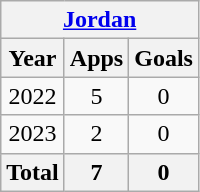<table class="wikitable" style="text-align:center">
<tr>
<th colspan=3><a href='#'>Jordan</a></th>
</tr>
<tr>
<th>Year</th>
<th>Apps</th>
<th>Goals</th>
</tr>
<tr>
<td>2022</td>
<td>5</td>
<td>0</td>
</tr>
<tr>
<td>2023</td>
<td>2</td>
<td>0</td>
</tr>
<tr>
<th>Total</th>
<th>7</th>
<th>0</th>
</tr>
</table>
